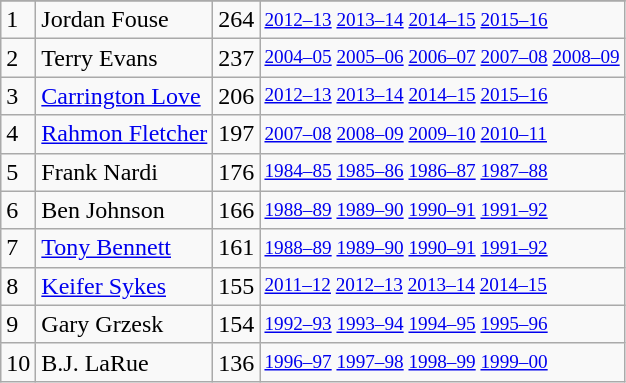<table class="wikitable">
<tr>
</tr>
<tr>
<td>1</td>
<td>Jordan Fouse</td>
<td>264</td>
<td style="font-size:80%;"><a href='#'>2012–13</a> <a href='#'>2013–14</a> <a href='#'>2014–15</a> <a href='#'>2015–16</a></td>
</tr>
<tr>
<td>2</td>
<td>Terry Evans</td>
<td>237</td>
<td style="font-size:80%;"><a href='#'>2004–05</a> <a href='#'>2005–06</a> <a href='#'>2006–07</a> <a href='#'>2007–08</a> <a href='#'>2008–09</a></td>
</tr>
<tr>
<td>3</td>
<td><a href='#'>Carrington Love</a></td>
<td>206</td>
<td style="font-size:80%;"><a href='#'>2012–13</a> <a href='#'>2013–14</a> <a href='#'>2014–15</a> <a href='#'>2015–16</a></td>
</tr>
<tr>
<td>4</td>
<td><a href='#'>Rahmon Fletcher</a></td>
<td>197</td>
<td style="font-size:80%;"><a href='#'>2007–08</a> <a href='#'>2008–09</a> <a href='#'>2009–10</a> <a href='#'>2010–11</a></td>
</tr>
<tr>
<td>5</td>
<td>Frank Nardi</td>
<td>176</td>
<td style="font-size:80%;"><a href='#'>1984–85</a> <a href='#'>1985–86</a> <a href='#'>1986–87</a> <a href='#'>1987–88</a></td>
</tr>
<tr>
<td>6</td>
<td>Ben Johnson</td>
<td>166</td>
<td style="font-size:80%;"><a href='#'>1988–89</a> <a href='#'>1989–90</a> <a href='#'>1990–91</a> <a href='#'>1991–92</a></td>
</tr>
<tr>
<td>7</td>
<td><a href='#'>Tony Bennett</a></td>
<td>161</td>
<td style="font-size:80%;"><a href='#'>1988–89</a> <a href='#'>1989–90</a> <a href='#'>1990–91</a> <a href='#'>1991–92</a></td>
</tr>
<tr>
<td>8</td>
<td><a href='#'>Keifer Sykes</a></td>
<td>155</td>
<td style="font-size:80%;"><a href='#'>2011–12</a> <a href='#'>2012–13</a> <a href='#'>2013–14</a> <a href='#'>2014–15</a></td>
</tr>
<tr>
<td>9</td>
<td>Gary Grzesk</td>
<td>154</td>
<td style="font-size:80%;"><a href='#'>1992–93</a> <a href='#'>1993–94</a> <a href='#'>1994–95</a> <a href='#'>1995–96</a></td>
</tr>
<tr>
<td>10</td>
<td>B.J. LaRue</td>
<td>136</td>
<td style="font-size:80%;"><a href='#'>1996–97</a> <a href='#'>1997–98</a> <a href='#'>1998–99</a> <a href='#'>1999–00</a></td>
</tr>
</table>
